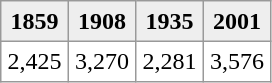<table rules="all" cellspacing="0" cellpadding="4" style="border: 1px solid #999">
<tr bgcolor="#EEEEEE">
<th>1859</th>
<th>1908</th>
<th>1935</th>
<th>2001</th>
</tr>
<tr bgcolor="#FFFFFF">
<td align=center>2,425</td>
<td align=center>3,270</td>
<td align=center>2,281</td>
<td align=center>3,576</td>
</tr>
</table>
